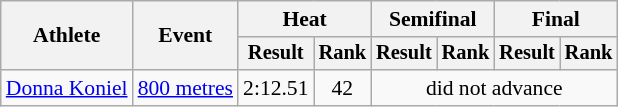<table class="wikitable" style="font-size:90%">
<tr>
<th rowspan="2">Athlete</th>
<th rowspan="2">Event</th>
<th colspan="2">Heat</th>
<th colspan="2">Semifinal</th>
<th colspan="2">Final</th>
</tr>
<tr style="font-size:95%">
<th>Result</th>
<th>Rank</th>
<th>Result</th>
<th>Rank</th>
<th>Result</th>
<th>Rank</th>
</tr>
<tr style=text-align:center>
<td style=text-align:left><a href='#'>Donna Koniel</a></td>
<td style=text-align:left><a href='#'>800 metres</a></td>
<td>2:12.51</td>
<td>42</td>
<td colspan=4>did not advance</td>
</tr>
</table>
